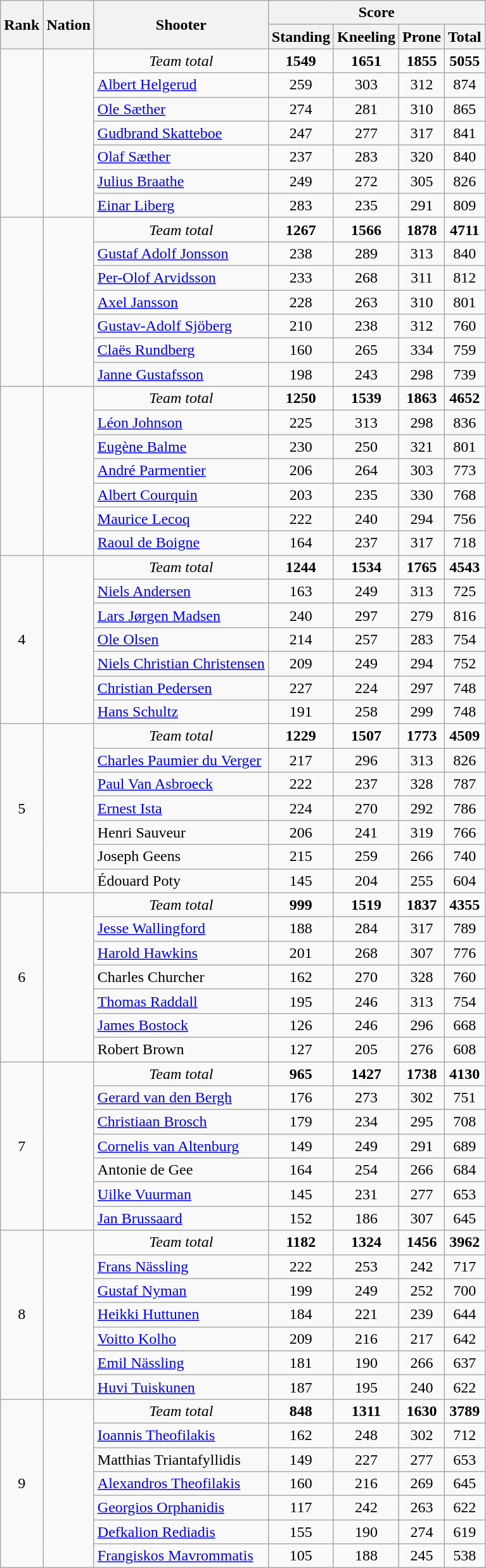<table class="wikitable sortable" style="text-align:center">
<tr>
<th rowspan=2>Rank</th>
<th rowspan=2>Nation</th>
<th rowspan=2>Shooter</th>
<th colspan=4>Score</th>
</tr>
<tr>
<th>Standing</th>
<th>Kneeling</th>
<th>Prone</th>
<th>Total</th>
</tr>
<tr>
<td rowspan=7></td>
<td rowspan=7 align=left></td>
<td><em>Team total</em></td>
<td><strong>1549</strong></td>
<td><strong>1651</strong></td>
<td><strong>1855</strong></td>
<td><strong>5055</strong></td>
</tr>
<tr>
<td align=left><a href='#'>Albert Helgerud</a></td>
<td>259</td>
<td>303</td>
<td>312</td>
<td>874</td>
</tr>
<tr>
<td align=left><a href='#'>Ole Sæther</a></td>
<td>274</td>
<td>281</td>
<td>310</td>
<td>865</td>
</tr>
<tr>
<td align=left><a href='#'>Gudbrand Skatteboe</a></td>
<td>247</td>
<td>277</td>
<td>317</td>
<td>841</td>
</tr>
<tr>
<td align=left><a href='#'>Olaf Sæther</a></td>
<td>237</td>
<td>283</td>
<td>320</td>
<td>840</td>
</tr>
<tr>
<td align=left><a href='#'>Julius Braathe</a></td>
<td>249</td>
<td>272</td>
<td>305</td>
<td>826</td>
</tr>
<tr>
<td align=left><a href='#'>Einar Liberg</a></td>
<td>283</td>
<td>235</td>
<td>291</td>
<td>809</td>
</tr>
<tr>
<td rowspan=7></td>
<td rowspan=7 align=left></td>
<td><em>Team total</em></td>
<td><strong>1267</strong></td>
<td><strong>1566</strong></td>
<td><strong>1878</strong></td>
<td><strong>4711</strong></td>
</tr>
<tr>
<td align=left><a href='#'>Gustaf Adolf Jonsson</a></td>
<td>238</td>
<td>289</td>
<td>313</td>
<td>840</td>
</tr>
<tr>
<td align=left><a href='#'>Per-Olof Arvidsson</a></td>
<td>233</td>
<td>268</td>
<td>311</td>
<td>812</td>
</tr>
<tr>
<td align=left><a href='#'>Axel Jansson</a></td>
<td>228</td>
<td>263</td>
<td>310</td>
<td>801</td>
</tr>
<tr>
<td align=left><a href='#'>Gustav-Adolf Sjöberg</a></td>
<td>210</td>
<td>238</td>
<td>312</td>
<td>760</td>
</tr>
<tr>
<td align=left><a href='#'>Claës Rundberg</a></td>
<td>160</td>
<td>265</td>
<td>334</td>
<td>759</td>
</tr>
<tr>
<td align=left><a href='#'>Janne Gustafsson</a></td>
<td>198</td>
<td>243</td>
<td>298</td>
<td>739</td>
</tr>
<tr>
<td rowspan=7></td>
<td rowspan=7 align=left></td>
<td><em>Team total</em></td>
<td><strong>1250</strong></td>
<td><strong>1539</strong></td>
<td><strong>1863</strong></td>
<td><strong>4652</strong></td>
</tr>
<tr>
<td align=left><a href='#'>Léon Johnson</a></td>
<td>225</td>
<td>313</td>
<td>298</td>
<td>836</td>
</tr>
<tr>
<td align=left><a href='#'>Eugène Balme</a></td>
<td>230</td>
<td>250</td>
<td>321</td>
<td>801</td>
</tr>
<tr>
<td align=left><a href='#'>André Parmentier</a></td>
<td>206</td>
<td>264</td>
<td>303</td>
<td>773</td>
</tr>
<tr>
<td align=left><a href='#'>Albert Courquin</a></td>
<td>203</td>
<td>235</td>
<td>330</td>
<td>768</td>
</tr>
<tr>
<td align=left><a href='#'>Maurice Lecoq</a></td>
<td>222</td>
<td>240</td>
<td>294</td>
<td>756</td>
</tr>
<tr>
<td align=left><a href='#'>Raoul de Boigne</a></td>
<td>164</td>
<td>237</td>
<td>317</td>
<td>718</td>
</tr>
<tr>
<td rowspan=7>4</td>
<td rowspan=7 align=left></td>
<td><em>Team total</em></td>
<td><strong>1244</strong></td>
<td><strong>1534</strong></td>
<td><strong>1765</strong></td>
<td><strong>4543</strong></td>
</tr>
<tr>
<td align=left><a href='#'>Niels Andersen</a></td>
<td>163</td>
<td>249</td>
<td>313</td>
<td>725</td>
</tr>
<tr>
<td align=left><a href='#'>Lars Jørgen Madsen</a></td>
<td>240</td>
<td>297</td>
<td>279</td>
<td>816</td>
</tr>
<tr>
<td align=left><a href='#'>Ole Olsen</a></td>
<td>214</td>
<td>257</td>
<td>283</td>
<td>754</td>
</tr>
<tr>
<td align=left><a href='#'>Niels Christian Christensen</a></td>
<td>209</td>
<td>249</td>
<td>294</td>
<td>752</td>
</tr>
<tr>
<td align=left><a href='#'>Christian Pedersen</a></td>
<td>227</td>
<td>224</td>
<td>297</td>
<td>748</td>
</tr>
<tr>
<td align=left><a href='#'>Hans Schultz</a></td>
<td>191</td>
<td>258</td>
<td>299</td>
<td>748</td>
</tr>
<tr>
<td rowspan=7>5</td>
<td rowspan=7 align=left></td>
<td><em>Team total</em></td>
<td><strong>1229</strong></td>
<td><strong>1507</strong></td>
<td><strong>1773</strong></td>
<td><strong>4509</strong></td>
</tr>
<tr>
<td align=left><a href='#'>Charles Paumier du Verger</a></td>
<td>217</td>
<td>296</td>
<td>313</td>
<td>826</td>
</tr>
<tr>
<td align=left><a href='#'>Paul Van Asbroeck</a></td>
<td>222</td>
<td>237</td>
<td>328</td>
<td>787</td>
</tr>
<tr>
<td align=left><a href='#'>Ernest Ista</a></td>
<td>224</td>
<td>270</td>
<td>292</td>
<td>786</td>
</tr>
<tr>
<td align=left>Henri Sauveur</td>
<td>206</td>
<td>241</td>
<td>319</td>
<td>766</td>
</tr>
<tr>
<td align=left>Joseph Geens</td>
<td>215</td>
<td>259</td>
<td>266</td>
<td>740</td>
</tr>
<tr>
<td align=left>Édouard Poty</td>
<td>145</td>
<td>204</td>
<td>255</td>
<td>604</td>
</tr>
<tr>
<td rowspan=7>6</td>
<td rowspan=7 align=left></td>
<td><em>Team total</em></td>
<td><strong>999</strong></td>
<td><strong>1519</strong></td>
<td><strong>1837</strong></td>
<td><strong>4355</strong></td>
</tr>
<tr>
<td align=left><a href='#'>Jesse Wallingford</a></td>
<td>188</td>
<td>284</td>
<td>317</td>
<td>789</td>
</tr>
<tr>
<td align=left><a href='#'>Harold Hawkins</a></td>
<td>201</td>
<td>268</td>
<td>307</td>
<td>776</td>
</tr>
<tr>
<td align=left>Charles Churcher</td>
<td>162</td>
<td>270</td>
<td>328</td>
<td>760</td>
</tr>
<tr>
<td align=left><a href='#'>Thomas Raddall</a></td>
<td>195</td>
<td>246</td>
<td>313</td>
<td>754</td>
</tr>
<tr>
<td align=left><a href='#'>James Bostock</a></td>
<td>126</td>
<td>246</td>
<td>296</td>
<td>668</td>
</tr>
<tr>
<td align=left>Robert Brown</td>
<td>127</td>
<td>205</td>
<td>276</td>
<td>608</td>
</tr>
<tr>
<td rowspan=7>7</td>
<td rowspan=7 align=left></td>
<td><em>Team total</em></td>
<td><strong>965</strong></td>
<td><strong>1427</strong></td>
<td><strong>1738</strong></td>
<td><strong>4130</strong></td>
</tr>
<tr>
<td align=left><a href='#'>Gerard van den Bergh</a></td>
<td>176</td>
<td>273</td>
<td>302</td>
<td>751</td>
</tr>
<tr>
<td align=left><a href='#'>Christiaan Brosch</a></td>
<td>179</td>
<td>234</td>
<td>295</td>
<td>708</td>
</tr>
<tr>
<td align=left><a href='#'>Cornelis van Altenburg</a></td>
<td>149</td>
<td>249</td>
<td>291</td>
<td>689</td>
</tr>
<tr>
<td align=left>Antonie de Gee</td>
<td>164</td>
<td>254</td>
<td>266</td>
<td>684</td>
</tr>
<tr>
<td align=left><a href='#'>Uilke Vuurman</a></td>
<td>145</td>
<td>231</td>
<td>277</td>
<td>653</td>
</tr>
<tr>
<td align=left><a href='#'>Jan Brussaard</a></td>
<td>152</td>
<td>186</td>
<td>307</td>
<td>645</td>
</tr>
<tr>
<td rowspan=7>8</td>
<td rowspan=7 align=left></td>
<td><em>Team total</em></td>
<td><strong>1182</strong></td>
<td><strong>1324</strong></td>
<td><strong>1456</strong></td>
<td><strong>3962</strong></td>
</tr>
<tr>
<td align=left><a href='#'>Frans Nässling</a></td>
<td>222</td>
<td>253</td>
<td>242</td>
<td>717</td>
</tr>
<tr>
<td align=left><a href='#'>Gustaf Nyman</a></td>
<td>199</td>
<td>249</td>
<td>252</td>
<td>700</td>
</tr>
<tr>
<td align=left><a href='#'>Heikki Huttunen</a></td>
<td>184</td>
<td>221</td>
<td>239</td>
<td>644</td>
</tr>
<tr>
<td align=left><a href='#'>Voitto Kolho</a></td>
<td>209</td>
<td>216</td>
<td>217</td>
<td>642</td>
</tr>
<tr>
<td align=left><a href='#'>Emil Nässling</a></td>
<td>181</td>
<td>190</td>
<td>266</td>
<td>637</td>
</tr>
<tr>
<td align=left><a href='#'>Huvi Tuiskunen</a></td>
<td>187</td>
<td>195</td>
<td>240</td>
<td>622</td>
</tr>
<tr>
<td rowspan=7>9</td>
<td rowspan=7 align=left></td>
<td><em>Team total</em></td>
<td><strong>848</strong></td>
<td><strong>1311</strong></td>
<td><strong>1630</strong></td>
<td><strong>3789</strong></td>
</tr>
<tr>
<td align=left><a href='#'>Ioannis Theofilakis</a></td>
<td>162</td>
<td>248</td>
<td>302</td>
<td>712</td>
</tr>
<tr>
<td align=left>Matthias Triantafyllidis</td>
<td>149</td>
<td>227</td>
<td>277</td>
<td>653</td>
</tr>
<tr>
<td align=left><a href='#'>Alexandros Theofilakis</a></td>
<td>160</td>
<td>216</td>
<td>269</td>
<td>645</td>
</tr>
<tr>
<td align=left><a href='#'>Georgios Orphanidis</a></td>
<td>117</td>
<td>242</td>
<td>263</td>
<td>622</td>
</tr>
<tr>
<td align=left><a href='#'>Defkalion Rediadis</a></td>
<td>155</td>
<td>190</td>
<td>274</td>
<td>619</td>
</tr>
<tr>
<td align=left><a href='#'>Frangiskos Mavrommatis</a></td>
<td>105</td>
<td>188</td>
<td>245</td>
<td>538</td>
</tr>
</table>
